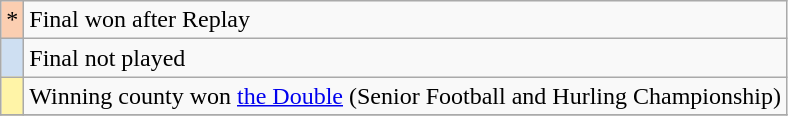<table class="wikitable">
<tr>
<td align=center style="background-color:#FBCEB1">*</td>
<td>Final won after Replay</td>
</tr>
<tr>
<td align=center style="background-color:#cedff2"></td>
<td>Final not played</td>
</tr>
<tr>
<td align=center style="background-color:#fff4a7"></td>
<td>Winning county won <a href='#'>the Double</a> (Senior Football and Hurling Championship)</td>
</tr>
<tr>
</tr>
</table>
